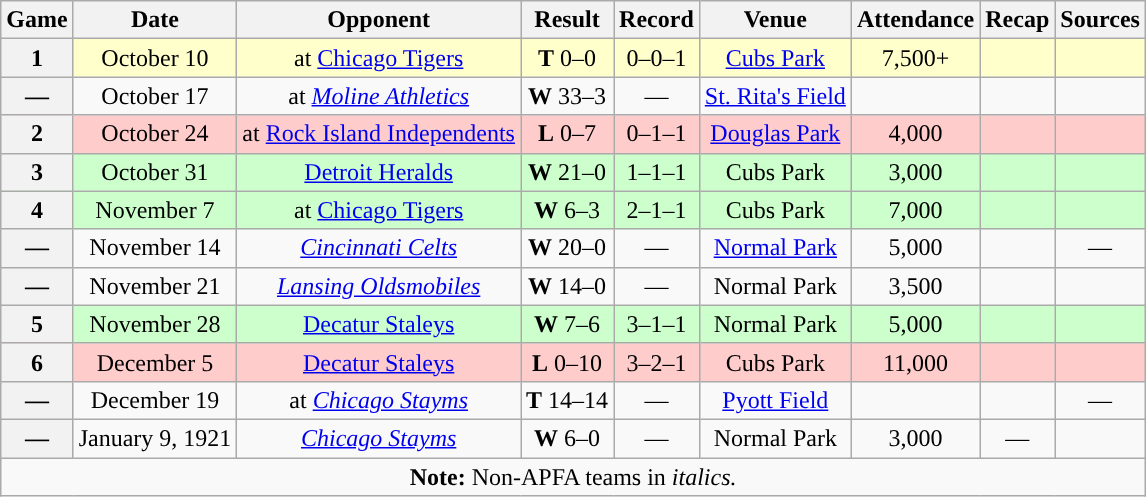<table class="wikitable" style="text-align:center">
<tr>
<th>Game</th>
<th>Date</th>
<th>Opponent</th>
<th>Result</th>
<th>Record</th>
<th>Venue</th>
<th>Attendance</th>
<th>Recap</th>
<th>Sources</th>
</tr>
<tr style="background:#ffc">
<th>1</th>
<td>October 10</td>
<td>at <a href='#'>Chicago Tigers</a></td>
<td><strong>T</strong> 0–0</td>
<td>0–0–1</td>
<td><a href='#'>Cubs Park</a></td>
<td>7,500+</td>
<td></td>
<td></td>
</tr>
<tr>
<th>—</th>
<td>October 17</td>
<td>at <em><a href='#'>Moline Athletics</a></em> </td>
<td><strong>W</strong> 33–3</td>
<td>—</td>
<td><a href='#'>St. Rita's Field</a></td>
<td></td>
<td></td>
<td></td>
</tr>
<tr style="background:#fcc">
<th>2</th>
<td>October 24</td>
<td>at <a href='#'>Rock Island Independents</a></td>
<td><strong>L</strong> 0–7</td>
<td>0–1–1</td>
<td><a href='#'>Douglas Park</a></td>
<td>4,000</td>
<td></td>
<td></td>
</tr>
<tr style="background:#cfc">
<th>3</th>
<td>October 31</td>
<td><a href='#'>Detroit Heralds</a></td>
<td><strong>W</strong> 21–0</td>
<td>1–1–1</td>
<td>Cubs Park</td>
<td>3,000</td>
<td></td>
<td></td>
</tr>
<tr style="background:#cfc">
<th>4</th>
<td>November 7</td>
<td>at <a href='#'>Chicago Tigers</a></td>
<td><strong>W</strong> 6–3</td>
<td>2–1–1</td>
<td>Cubs Park</td>
<td>7,000</td>
<td></td>
<td></td>
</tr>
<tr>
<th>—</th>
<td>November 14</td>
<td><em><a href='#'>Cincinnati Celts</a></em></td>
<td><strong>W</strong> 20–0</td>
<td>—</td>
<td><a href='#'>Normal Park</a></td>
<td>5,000</td>
<td></td>
<td>—</td>
</tr>
<tr>
<th>—</th>
<td>November 21</td>
<td><em><a href='#'>Lansing Oldsmobiles</a></em></td>
<td><strong>W</strong> 14–0</td>
<td>—</td>
<td>Normal Park</td>
<td>3,500</td>
<td></td>
<td></td>
</tr>
<tr style="background:#cfc">
<th>5</th>
<td>November 28</td>
<td><a href='#'>Decatur Staleys</a></td>
<td><strong>W</strong> 7–6</td>
<td>3–1–1</td>
<td>Normal Park</td>
<td>5,000</td>
<td></td>
<td></td>
</tr>
<tr style="background:#fcc">
<th>6</th>
<td>December 5</td>
<td><a href='#'>Decatur Staleys</a></td>
<td><strong>L</strong> 0–10</td>
<td>3–2–1</td>
<td>Cubs Park</td>
<td>11,000</td>
<td></td>
<td></td>
</tr>
<tr>
<th>—</th>
<td>December 19</td>
<td>at <em><a href='#'>Chicago Stayms</a></em></td>
<td><strong>T</strong> 14–14</td>
<td>—</td>
<td><a href='#'>Pyott Field</a></td>
<td></td>
<td></td>
<td>—</td>
</tr>
<tr>
<th>—</th>
<td>January 9, 1921</td>
<td><em><a href='#'>Chicago Stayms</a></em></td>
<td><strong>W</strong> 6–0</td>
<td>—</td>
<td>Normal Park</td>
<td>3,000</td>
<td>—</td>
<td></td>
</tr>
<tr>
<td colspan="10"><strong>Note:</strong> Non-APFA teams in <em>italics.</em></td>
</tr>
</table>
